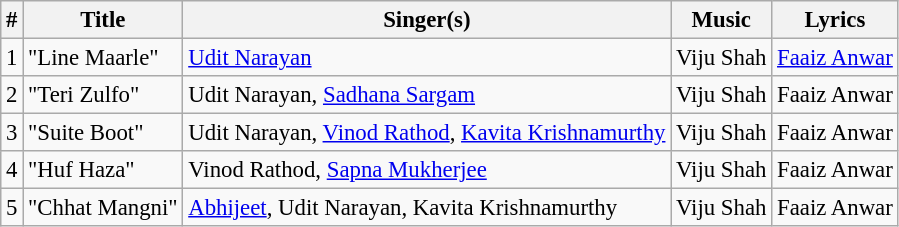<table class="wikitable" style="font-size:95%;">
<tr>
<th>#</th>
<th>Title</th>
<th>Singer(s)</th>
<th>Music</th>
<th>Lyrics</th>
</tr>
<tr>
<td>1</td>
<td>"Line Maarle"</td>
<td><a href='#'>Udit Narayan</a></td>
<td>Viju Shah</td>
<td><a href='#'>Faaiz Anwar</a></td>
</tr>
<tr>
<td>2</td>
<td>"Teri Zulfo"</td>
<td>Udit Narayan, <a href='#'>Sadhana Sargam</a></td>
<td>Viju Shah</td>
<td>Faaiz Anwar</td>
</tr>
<tr>
<td>3</td>
<td>"Suite Boot"</td>
<td>Udit Narayan, <a href='#'>Vinod Rathod</a>, <a href='#'>Kavita Krishnamurthy</a></td>
<td>Viju Shah</td>
<td>Faaiz Anwar</td>
</tr>
<tr>
<td>4</td>
<td>"Huf Haza"</td>
<td>Vinod Rathod, <a href='#'>Sapna Mukherjee</a></td>
<td>Viju Shah</td>
<td>Faaiz Anwar</td>
</tr>
<tr>
<td>5</td>
<td>"Chhat Mangni"</td>
<td><a href='#'>Abhijeet</a>, Udit Narayan, Kavita Krishnamurthy</td>
<td>Viju Shah</td>
<td>Faaiz Anwar</td>
</tr>
</table>
